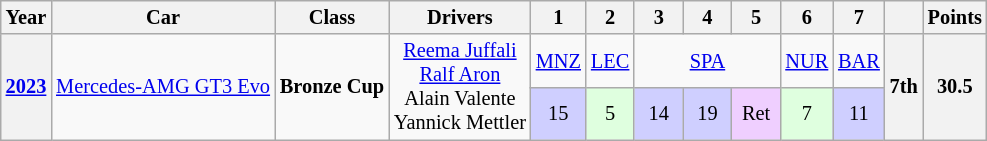<table class="wikitable" style="font-size: 85%; text-align:center;">
<tr valign="top">
<th valign="middle">Year</th>
<th valign="middle">Car</th>
<th valign="middle">Class</th>
<th valign="middle">Drivers</th>
<th style="width:26px;">1</th>
<th style="width:26px;">2</th>
<th style="width:26px;">3</th>
<th style="width:26px;">4</th>
<th style="width:26px;">5</th>
<th style="width:26px;">6</th>
<th style="width:26px;">7</th>
<th></th>
<th valign="middle">Points</th>
</tr>
<tr>
<th rowspan="2"><a href='#'>2023</a></th>
<td rowspan="2"><a href='#'>Mercedes-AMG GT3 Evo</a></td>
<td rowspan="2"><strong>Bronze Cup</strong></td>
<td rowspan="2"> <a href='#'>Reema Juffali</a><br> <a href='#'>Ralf Aron</a><br> Alain Valente<br> Yannick Mettler</td>
<td colspan=1><a href='#'>MNZ</a></td>
<td colspan=1><a href='#'>LEC</a></td>
<td colspan=3><a href='#'>SPA</a></td>
<td colspan=1><a href='#'>NUR</a></td>
<td colspan=1><a href='#'>BAR</a></td>
<th rowspan="2" style="background:#;">7th</th>
<th rowspan="2" style="background:#;">30.5</th>
</tr>
<tr>
<td style="background:#CFCFFF;">15</td>
<td style="background:#DFFFDF;">5</td>
<td style="background:#CFCFFF;">14</td>
<td style="background:#CFCFFF;">19</td>
<td style="background:#efcfff;">Ret</td>
<td style="background:#DFFFDF;">7</td>
<td style="background:#CFCFFF;">11</td>
</tr>
</table>
